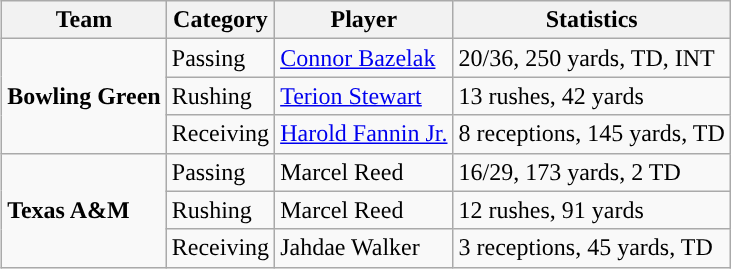<table class="wikitable" style="float: right;">
<tr>
<th>Team</th>
<th>Category</th>
<th>Player</th>
<th>Statistics</th>
</tr>
<tr>
<td rowspan=3><strong>Bowling Green</strong></td>
<td>Passing</td>
<td><a href='#'>Connor Bazelak</a></td>
<td>20/36, 250 yards, TD, INT</td>
</tr>
<tr>
<td>Rushing</td>
<td><a href='#'>Terion Stewart</a></td>
<td>13 rushes, 42 yards</td>
</tr>
<tr>
<td>Receiving</td>
<td><a href='#'>Harold Fannin Jr.</a></td>
<td>8 receptions, 145 yards, TD</td>
</tr>
<tr>
<td rowspan=3><strong>Texas A&M</strong></td>
<td>Passing</td>
<td>Marcel Reed</td>
<td>16/29, 173 yards, 2 TD</td>
</tr>
<tr>
<td>Rushing</td>
<td>Marcel Reed</td>
<td>12 rushes, 91 yards</td>
</tr>
<tr>
<td>Receiving</td>
<td>Jahdae Walker</td>
<td>3 receptions, 45 yards, TD</td>
</tr>
</table>
